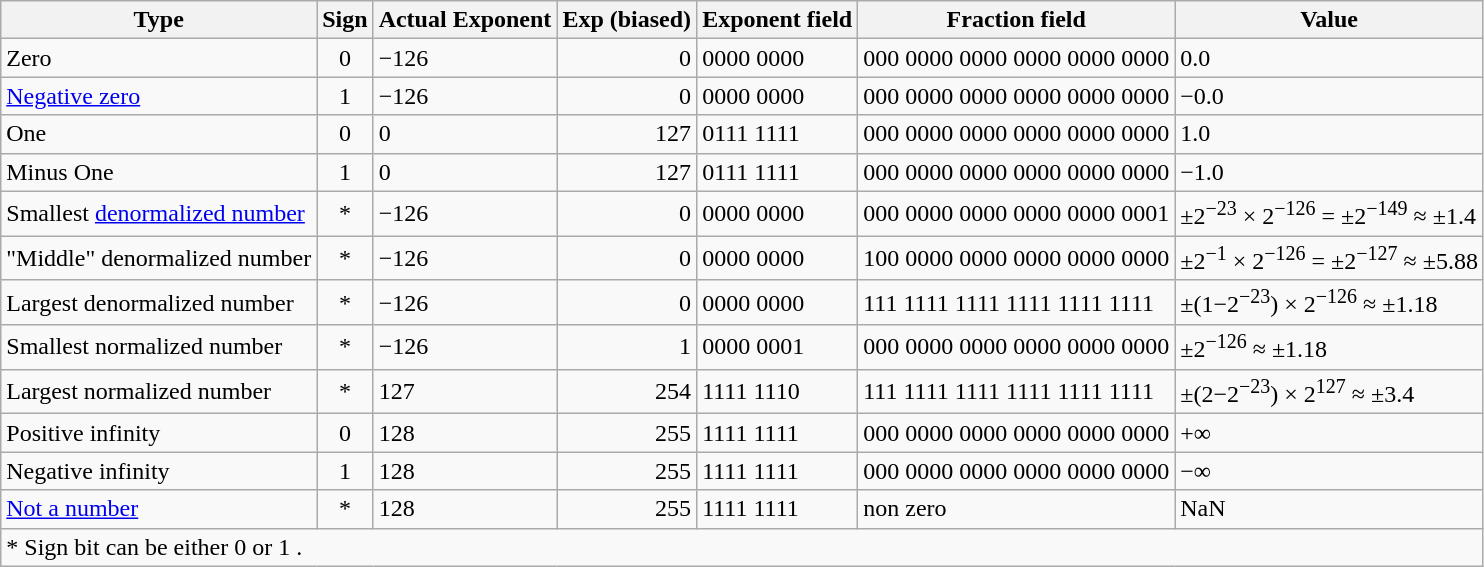<table class="wikitable">
<tr>
<th>Type</th>
<th>Sign</th>
<th>Actual Exponent</th>
<th>Exp (biased)</th>
<th>Exponent field</th>
<th>Fraction field</th>
<th>Value</th>
</tr>
<tr>
<td>Zero</td>
<td style="text-align:center;">0</td>
<td>−126</td>
<td style="text-align:right;">0</td>
<td>0000 0000</td>
<td>000 0000 0000 0000 0000 0000</td>
<td>0.0</td>
</tr>
<tr>
<td><a href='#'>Negative zero</a></td>
<td style="text-align:center;">1</td>
<td>−126</td>
<td style="text-align:right;">0</td>
<td>0000 0000</td>
<td>000 0000 0000 0000 0000 0000</td>
<td>−0.0</td>
</tr>
<tr>
<td>One</td>
<td style="text-align:center;">0</td>
<td>0</td>
<td style="text-align:right;">127</td>
<td>0111 1111</td>
<td>000 0000 0000 0000 0000 0000</td>
<td>1.0</td>
</tr>
<tr>
<td>Minus One</td>
<td style="text-align:center;">1</td>
<td>0</td>
<td style="text-align:right;">127</td>
<td>0111 1111</td>
<td>000 0000 0000 0000 0000 0000</td>
<td>−1.0</td>
</tr>
<tr>
<td>Smallest <a href='#'>denormalized number</a></td>
<td style="text-align:center;">*</td>
<td>−126</td>
<td style="text-align:right;">0</td>
<td>0000 0000</td>
<td>000 0000 0000 0000 0000 0001</td>
<td>±2<sup>−23</sup> × 2<sup>−126</sup> = ±2<sup>−149</sup> ≈ ±1.4</td>
</tr>
<tr>
<td>"Middle" denormalized number</td>
<td style="text-align:center;">*</td>
<td>−126</td>
<td style="text-align:right;">0</td>
<td>0000 0000</td>
<td>100 0000 0000 0000 0000 0000</td>
<td>±2<sup>−1</sup> × 2<sup>−126</sup> = ±2<sup>−127</sup> ≈ ±5.88</td>
</tr>
<tr>
<td>Largest denormalized number</td>
<td style="text-align:center;">*</td>
<td>−126</td>
<td style="text-align:right;">0</td>
<td>0000 0000</td>
<td>111 1111 1111 1111 1111 1111</td>
<td>±(1−2<sup>−23</sup>) × 2<sup>−126</sup> ≈ ±1.18</td>
</tr>
<tr>
<td>Smallest normalized number</td>
<td style="text-align:center;">*</td>
<td>−126</td>
<td style="text-align:right;">1</td>
<td>0000 0001</td>
<td>000 0000 0000 0000 0000 0000</td>
<td>±2<sup>−126</sup> ≈ ±1.18</td>
</tr>
<tr>
<td>Largest normalized number</td>
<td style="text-align:center;">*</td>
<td>127</td>
<td style="text-align:right;">254</td>
<td>1111 1110</td>
<td>111 1111 1111 1111 1111 1111</td>
<td>±(2−2<sup>−23</sup>) × 2<sup>127</sup> ≈ ±3.4</td>
</tr>
<tr>
<td>Positive infinity</td>
<td style="text-align:center;">0</td>
<td>128</td>
<td style="text-align:right;">255</td>
<td>1111 1111</td>
<td>000 0000 0000 0000 0000 0000</td>
<td>+∞</td>
</tr>
<tr>
<td>Negative infinity</td>
<td style="text-align:center;">1</td>
<td>128</td>
<td style="text-align:right;">255</td>
<td>1111 1111</td>
<td>000 0000 0000 0000 0000 0000</td>
<td>−∞</td>
</tr>
<tr>
<td><a href='#'>Not a number</a></td>
<td style="text-align:center;">*</td>
<td>128</td>
<td style="text-align:right;">255</td>
<td>1111 1111</td>
<td>non zero</td>
<td>NaN</td>
</tr>
<tr>
<td colspan="7">*  Sign bit can be either 0 or 1 .</td>
</tr>
</table>
